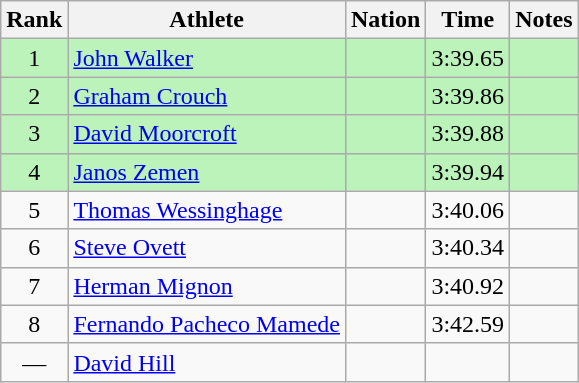<table class="wikitable sortable" style="text-align:center">
<tr>
<th>Rank</th>
<th>Athlete</th>
<th>Nation</th>
<th>Time</th>
<th>Notes</th>
</tr>
<tr style="background:#bbf3bb;">
<td>1</td>
<td align=left><a href='#'>John Walker</a></td>
<td align=left></td>
<td>3:39.65</td>
<td></td>
</tr>
<tr style="background:#bbf3bb;">
<td>2</td>
<td align=left><a href='#'>Graham Crouch</a></td>
<td align=left></td>
<td>3:39.86</td>
<td></td>
</tr>
<tr style="background:#bbf3bb;">
<td>3</td>
<td align=left><a href='#'>David Moorcroft</a></td>
<td align=left></td>
<td>3:39.88</td>
<td></td>
</tr>
<tr style="background:#bbf3bb;">
<td>4</td>
<td align=left><a href='#'>Janos Zemen</a></td>
<td align=left></td>
<td>3:39.94</td>
<td></td>
</tr>
<tr>
<td>5</td>
<td align=left><a href='#'>Thomas Wessinghage</a></td>
<td align=left></td>
<td>3:40.06</td>
<td></td>
</tr>
<tr>
<td>6</td>
<td align=left><a href='#'>Steve Ovett</a></td>
<td align=left></td>
<td>3:40.34</td>
<td></td>
</tr>
<tr>
<td>7</td>
<td align=left><a href='#'>Herman Mignon</a></td>
<td align=left></td>
<td>3:40.92</td>
<td></td>
</tr>
<tr>
<td>8</td>
<td align=left><a href='#'>Fernando Pacheco Mamede</a></td>
<td align=left></td>
<td>3:42.59</td>
<td></td>
</tr>
<tr>
<td data-sort-value=9>—</td>
<td align=left><a href='#'>David Hill</a></td>
<td align=left></td>
<td></td>
<td></td>
</tr>
</table>
